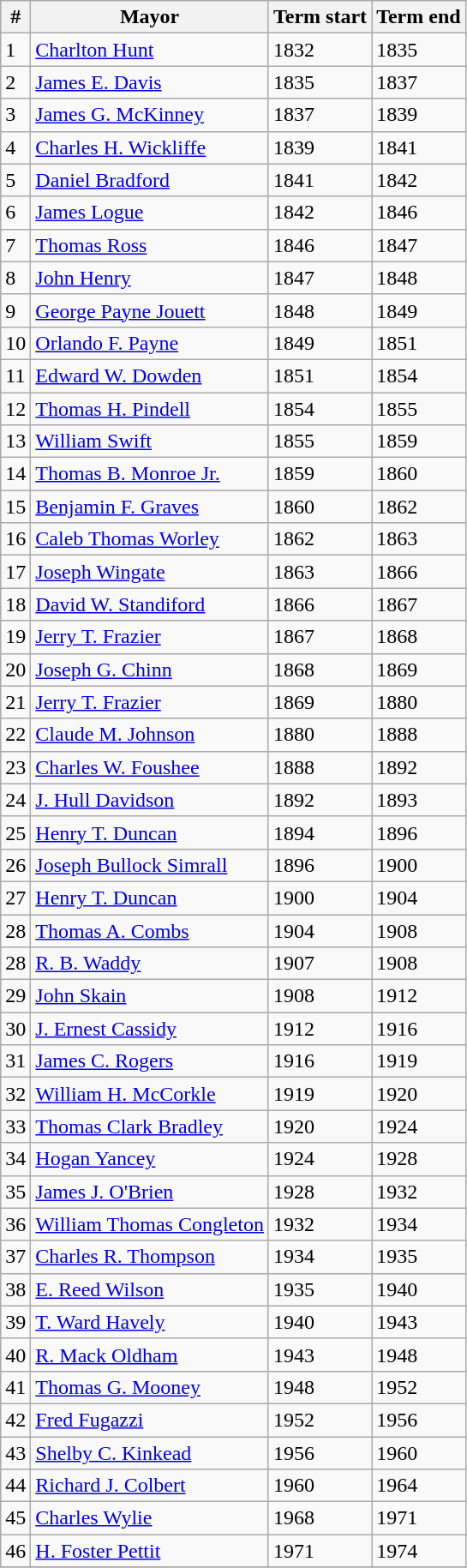<table class="wikitable sortable">
<tr>
<th align=center>#</th>
<th>Mayor</th>
<th>Term start</th>
<th>Term end</th>
</tr>
<tr>
<td>1</td>
<td><a href='#'>Charlton Hunt</a></td>
<td>1832</td>
<td>1835</td>
</tr>
<tr>
<td>2</td>
<td><a href='#'>James E. Davis</a></td>
<td>1835</td>
<td>1837</td>
</tr>
<tr>
<td>3</td>
<td><a href='#'>James G. McKinney</a></td>
<td>1837</td>
<td>1839</td>
</tr>
<tr>
<td>4</td>
<td><a href='#'>Charles H. Wickliffe</a></td>
<td>1839</td>
<td>1841</td>
</tr>
<tr>
<td>5</td>
<td><a href='#'>Daniel Bradford</a></td>
<td>1841</td>
<td>1842</td>
</tr>
<tr>
<td>6</td>
<td><a href='#'>James Logue</a></td>
<td>1842</td>
<td>1846</td>
</tr>
<tr>
<td>7</td>
<td><a href='#'>Thomas Ross</a></td>
<td>1846</td>
<td>1847</td>
</tr>
<tr>
<td>8</td>
<td><a href='#'>John Henry</a></td>
<td>1847</td>
<td>1848</td>
</tr>
<tr>
<td>9</td>
<td><a href='#'>George Payne Jouett</a></td>
<td>1848</td>
<td>1849</td>
</tr>
<tr>
<td>10</td>
<td><a href='#'>Orlando F. Payne</a></td>
<td>1849</td>
<td>1851</td>
</tr>
<tr>
<td>11</td>
<td><a href='#'>Edward W. Dowden</a></td>
<td>1851</td>
<td>1854</td>
</tr>
<tr>
<td>12</td>
<td><a href='#'>Thomas H. Pindell</a></td>
<td>1854</td>
<td>1855</td>
</tr>
<tr>
<td>13</td>
<td><a href='#'>William Swift</a></td>
<td>1855</td>
<td>1859</td>
</tr>
<tr>
<td>14</td>
<td><a href='#'>Thomas B. Monroe Jr.</a></td>
<td>1859</td>
<td>1860</td>
</tr>
<tr>
<td>15</td>
<td><a href='#'>Benjamin F. Graves</a></td>
<td>1860</td>
<td>1862</td>
</tr>
<tr>
<td>16</td>
<td><a href='#'>Caleb Thomas Worley</a></td>
<td>1862</td>
<td>1863</td>
</tr>
<tr>
<td>17</td>
<td><a href='#'>Joseph Wingate</a></td>
<td>1863</td>
<td>1866</td>
</tr>
<tr>
<td>18</td>
<td><a href='#'>David W. Standiford</a></td>
<td>1866</td>
<td>1867</td>
</tr>
<tr>
<td>19</td>
<td><a href='#'>Jerry T. Frazier</a></td>
<td>1867</td>
<td>1868</td>
</tr>
<tr>
<td>20</td>
<td><a href='#'>Joseph G. Chinn</a></td>
<td>1868</td>
<td>1869</td>
</tr>
<tr>
<td>21</td>
<td><a href='#'>Jerry T. Frazier</a></td>
<td>1869</td>
<td>1880</td>
</tr>
<tr>
<td>22</td>
<td><a href='#'>Claude M. Johnson</a></td>
<td>1880</td>
<td>1888</td>
</tr>
<tr>
<td>23</td>
<td><a href='#'>Charles W. Foushee</a></td>
<td>1888</td>
<td>1892</td>
</tr>
<tr>
<td>24</td>
<td><a href='#'>J. Hull Davidson</a></td>
<td>1892</td>
<td>1893</td>
</tr>
<tr>
<td>25</td>
<td><a href='#'>Henry T. Duncan</a></td>
<td>1894</td>
<td>1896</td>
</tr>
<tr>
<td>26</td>
<td><a href='#'>Joseph Bullock Simrall</a></td>
<td>1896</td>
<td>1900</td>
</tr>
<tr>
<td>27</td>
<td><a href='#'>Henry T. Duncan</a></td>
<td>1900</td>
<td>1904</td>
</tr>
<tr>
<td>28</td>
<td><a href='#'>Thomas A. Combs</a></td>
<td>1904</td>
<td>1908</td>
</tr>
<tr>
<td>28</td>
<td><a href='#'>R. B. Waddy</a></td>
<td>1907</td>
<td>1908</td>
</tr>
<tr>
<td>29</td>
<td><a href='#'>John Skain</a></td>
<td>1908</td>
<td>1912</td>
</tr>
<tr>
<td>30</td>
<td><a href='#'>J. Ernest Cassidy</a></td>
<td>1912</td>
<td>1916</td>
</tr>
<tr>
<td>31</td>
<td><a href='#'>James C. Rogers</a></td>
<td>1916</td>
<td>1919</td>
</tr>
<tr>
<td>32</td>
<td><a href='#'>William H. McCorkle</a></td>
<td>1919</td>
<td>1920</td>
</tr>
<tr>
<td>33</td>
<td><a href='#'>Thomas Clark Bradley</a></td>
<td>1920</td>
<td>1924</td>
</tr>
<tr>
<td>34</td>
<td><a href='#'>Hogan Yancey</a></td>
<td>1924</td>
<td>1928</td>
</tr>
<tr>
<td>35</td>
<td><a href='#'>James J. O'Brien</a></td>
<td>1928</td>
<td>1932</td>
</tr>
<tr>
<td>36</td>
<td><a href='#'>William Thomas Congleton</a></td>
<td>1932</td>
<td>1934</td>
</tr>
<tr>
<td>37</td>
<td><a href='#'>Charles R. Thompson</a></td>
<td>1934</td>
<td>1935</td>
</tr>
<tr>
<td>38</td>
<td><a href='#'>E. Reed Wilson</a></td>
<td>1935</td>
<td>1940</td>
</tr>
<tr>
<td>39</td>
<td><a href='#'>T. Ward Havely</a></td>
<td>1940</td>
<td>1943</td>
</tr>
<tr>
<td>40</td>
<td><a href='#'>R. Mack Oldham</a></td>
<td>1943</td>
<td>1948</td>
</tr>
<tr>
<td>41</td>
<td><a href='#'>Thomas G. Mooney</a></td>
<td>1948</td>
<td>1952</td>
</tr>
<tr>
<td>42</td>
<td><a href='#'>Fred Fugazzi</a></td>
<td>1952</td>
<td>1956</td>
</tr>
<tr>
<td>43</td>
<td><a href='#'>Shelby C. Kinkead</a></td>
<td>1956</td>
<td>1960</td>
</tr>
<tr>
<td>44</td>
<td><a href='#'>Richard J. Colbert</a></td>
<td>1960</td>
<td>1964</td>
</tr>
<tr>
<td>45</td>
<td><a href='#'>Charles Wylie</a></td>
<td>1968</td>
<td>1971</td>
</tr>
<tr>
<td>46</td>
<td><a href='#'>H. Foster Pettit</a></td>
<td>1971</td>
<td>1974</td>
</tr>
<tr>
</tr>
</table>
